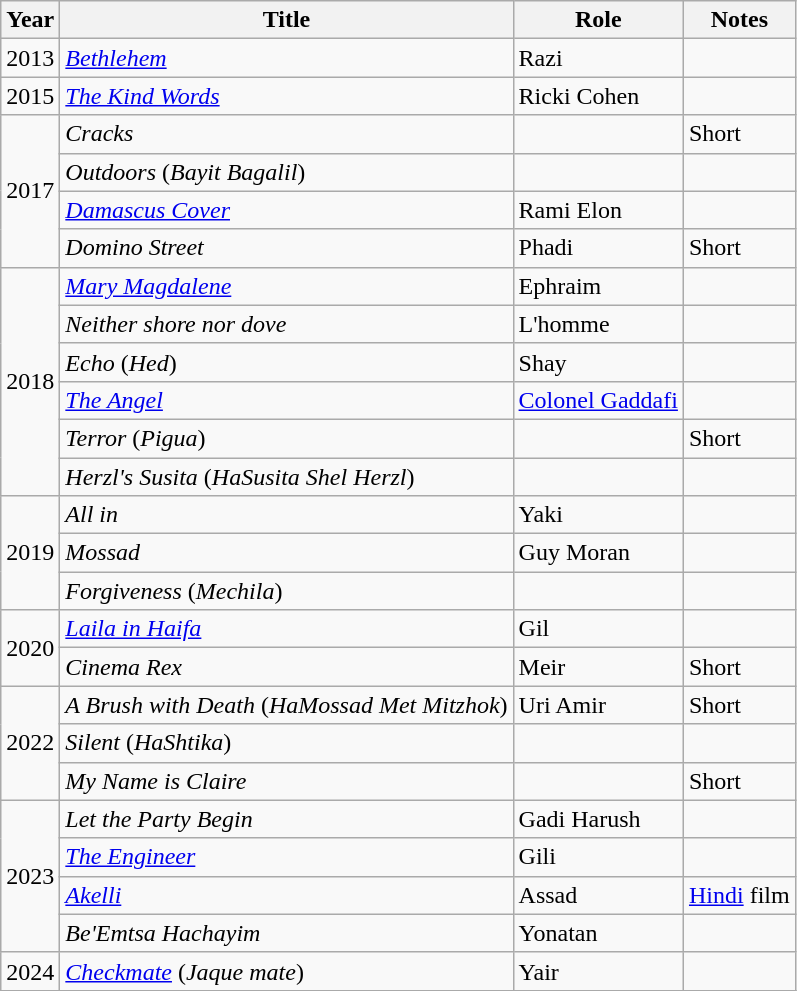<table class="wikitable sortable">
<tr>
<th>Year</th>
<th>Title</th>
<th>Role</th>
<th>Notes</th>
</tr>
<tr>
<td>2013</td>
<td><em><a href='#'>Bethlehem</a></em></td>
<td>Razi</td>
<td></td>
</tr>
<tr>
<td>2015</td>
<td><em><a href='#'>The Kind Words</a></em></td>
<td>Ricki Cohen</td>
<td></td>
</tr>
<tr>
<td rowspan=4>2017</td>
<td><em>Cracks</em></td>
<td></td>
<td>Short</td>
</tr>
<tr>
<td><em>Outdoors</em> (<em>Bayit Bagalil</em>)</td>
<td></td>
<td></td>
</tr>
<tr>
<td><em><a href='#'>Damascus Cover</a></em></td>
<td>Rami Elon</td>
<td></td>
</tr>
<tr>
<td><em>Domino Street</em></td>
<td>Phadi</td>
<td>Short</td>
</tr>
<tr>
<td rowspan=6>2018</td>
<td><em><a href='#'>Mary Magdalene</a></em></td>
<td>Ephraim</td>
<td></td>
</tr>
<tr>
<td><em>Neither shore nor dove</em></td>
<td>L'homme</td>
<td></td>
</tr>
<tr>
<td><em>Echo</em> (<em>Hed</em>)</td>
<td>Shay</td>
<td></td>
</tr>
<tr>
<td><em><a href='#'>The Angel</a></em></td>
<td><a href='#'>Colonel Gaddafi</a></td>
<td></td>
</tr>
<tr>
<td><em>Terror</em> (<em>Pigua</em>)</td>
<td></td>
<td>Short</td>
</tr>
<tr>
<td><em>Herzl's Susita</em> (<em>HaSusita Shel Herzl</em>)</td>
<td></td>
<td></td>
</tr>
<tr>
<td rowspan=3>2019</td>
<td><em>All in</em></td>
<td>Yaki</td>
<td></td>
</tr>
<tr>
<td><em>Mossad</em></td>
<td>Guy Moran</td>
<td></td>
</tr>
<tr>
<td><em>Forgiveness</em> (<em>Mechila</em>)</td>
<td></td>
<td></td>
</tr>
<tr>
<td rowspan=2>2020</td>
<td><em><a href='#'>Laila in Haifa</a></em></td>
<td>Gil</td>
<td></td>
</tr>
<tr>
<td><em>Cinema Rex</em></td>
<td>Meir</td>
<td>Short</td>
</tr>
<tr>
<td rowspan=3>2022</td>
<td><em>A Brush with Death</em> (<em>HaMossad Met Mitzhok</em>)</td>
<td>Uri Amir</td>
<td>Short</td>
</tr>
<tr>
<td><em>Silent</em> (<em>HaShtika</em>)</td>
<td></td>
<td></td>
</tr>
<tr>
<td><em>My Name is Claire</em></td>
<td></td>
<td>Short</td>
</tr>
<tr>
<td rowspan=4>2023</td>
<td><em>Let the Party Begin</em></td>
<td>Gadi Harush</td>
<td></td>
</tr>
<tr>
<td><em><a href='#'>The Engineer</a></em></td>
<td>Gili</td>
<td></td>
</tr>
<tr>
<td><em><a href='#'>Akelli</a></em></td>
<td>Assad</td>
<td><a href='#'>Hindi</a> film</td>
</tr>
<tr>
<td><em>Be'Emtsa Hachayim</em></td>
<td>Yonatan</td>
<td></td>
</tr>
<tr>
<td>2024</td>
<td><em><a href='#'>Checkmate</a></em> (<em>Jaque mate</em>)</td>
<td>Yair</td>
<td></td>
</tr>
<tr>
</tr>
</table>
